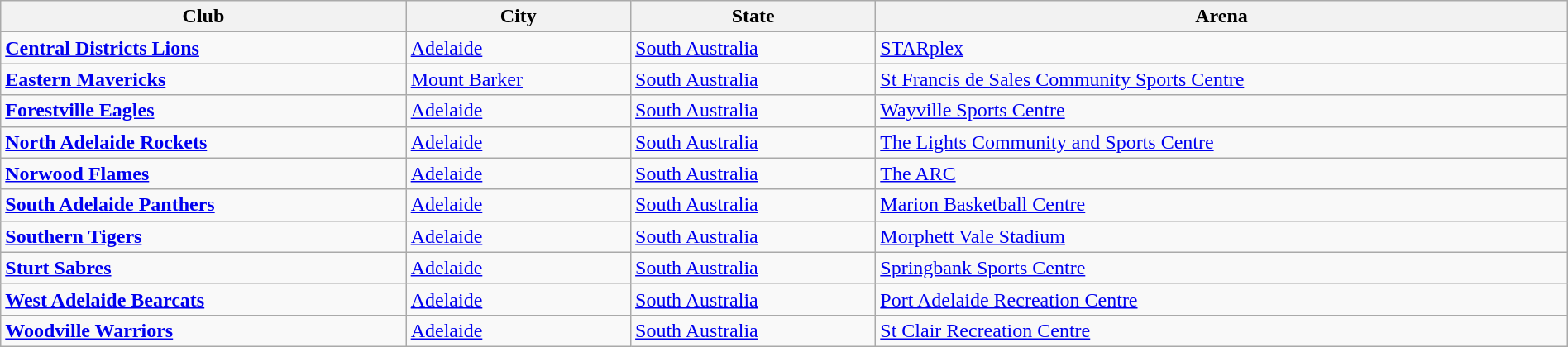<table class="wikitable sortable" style="width:100%">
<tr>
<th>Club</th>
<th>City</th>
<th>State</th>
<th>Arena</th>
</tr>
<tr>
<td><strong><a href='#'>Central Districts Lions</a></strong></td>
<td><a href='#'>Adelaide</a></td>
<td> <a href='#'>South Australia</a></td>
<td><a href='#'>STARplex</a></td>
</tr>
<tr>
<td><strong><a href='#'>Eastern Mavericks</a></strong></td>
<td><a href='#'>Mount Barker</a></td>
<td> <a href='#'>South Australia</a></td>
<td><a href='#'>St Francis de Sales Community Sports Centre</a></td>
</tr>
<tr>
<td><strong><a href='#'>Forestville Eagles</a></strong></td>
<td><a href='#'>Adelaide</a></td>
<td> <a href='#'>South Australia</a></td>
<td><a href='#'>Wayville Sports Centre</a></td>
</tr>
<tr>
<td><strong><a href='#'>North Adelaide Rockets</a></strong></td>
<td><a href='#'>Adelaide</a></td>
<td> <a href='#'>South Australia</a></td>
<td><a href='#'>The Lights Community and Sports Centre</a></td>
</tr>
<tr>
<td><strong><a href='#'>Norwood Flames</a></strong></td>
<td><a href='#'>Adelaide</a></td>
<td> <a href='#'>South Australia</a></td>
<td><a href='#'>The ARC</a></td>
</tr>
<tr>
<td><strong><a href='#'>South Adelaide Panthers</a></strong></td>
<td><a href='#'>Adelaide</a></td>
<td> <a href='#'>South Australia</a></td>
<td><a href='#'>Marion Basketball Centre</a></td>
</tr>
<tr>
<td><strong><a href='#'>Southern Tigers</a></strong></td>
<td><a href='#'>Adelaide</a></td>
<td> <a href='#'>South Australia</a></td>
<td><a href='#'>Morphett Vale Stadium</a></td>
</tr>
<tr>
<td><strong><a href='#'>Sturt Sabres</a></strong></td>
<td><a href='#'>Adelaide</a></td>
<td> <a href='#'>South Australia</a></td>
<td><a href='#'>Springbank Sports Centre</a></td>
</tr>
<tr>
<td><strong><a href='#'>West Adelaide Bearcats</a></strong></td>
<td><a href='#'>Adelaide</a></td>
<td> <a href='#'>South Australia</a></td>
<td><a href='#'>Port Adelaide Recreation Centre</a></td>
</tr>
<tr>
<td><strong><a href='#'>Woodville Warriors</a></strong></td>
<td><a href='#'>Adelaide</a></td>
<td> <a href='#'>South Australia</a></td>
<td><a href='#'>St Clair Recreation Centre</a></td>
</tr>
</table>
